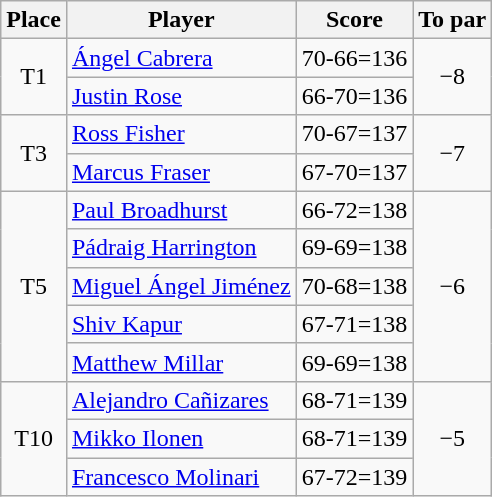<table class="wikitable">
<tr>
<th>Place</th>
<th>Player</th>
<th>Score</th>
<th>To par</th>
</tr>
<tr>
<td rowspan="2" align=center>T1</td>
<td> <a href='#'>Ángel Cabrera</a></td>
<td align=center>70-66=136</td>
<td rowspan="2" align=center>−8</td>
</tr>
<tr>
<td> <a href='#'>Justin Rose</a></td>
<td align=center>66-70=136</td>
</tr>
<tr>
<td rowspan="2" align=center>T3</td>
<td> <a href='#'>Ross Fisher</a></td>
<td align=center>70-67=137</td>
<td rowspan="2" align=center>−7</td>
</tr>
<tr>
<td> <a href='#'>Marcus Fraser</a></td>
<td align=center>67-70=137</td>
</tr>
<tr>
<td rowspan="5" align=center>T5</td>
<td> <a href='#'>Paul Broadhurst</a></td>
<td align=center>66-72=138</td>
<td rowspan="5" align=center>−6</td>
</tr>
<tr>
<td> <a href='#'>Pádraig Harrington</a></td>
<td align=center>69-69=138</td>
</tr>
<tr>
<td> <a href='#'>Miguel Ángel Jiménez</a></td>
<td align=center>70-68=138</td>
</tr>
<tr>
<td> <a href='#'>Shiv Kapur</a></td>
<td align=center>67-71=138</td>
</tr>
<tr>
<td> <a href='#'>Matthew Millar</a></td>
<td align=center>69-69=138</td>
</tr>
<tr>
<td rowspan="3" align=center>T10</td>
<td> <a href='#'>Alejandro Cañizares</a></td>
<td align=center>68-71=139</td>
<td rowspan="3" align=center>−5</td>
</tr>
<tr>
<td> <a href='#'>Mikko Ilonen</a></td>
<td align=center>68-71=139</td>
</tr>
<tr>
<td> <a href='#'>Francesco Molinari</a></td>
<td align=center>67-72=139</td>
</tr>
</table>
